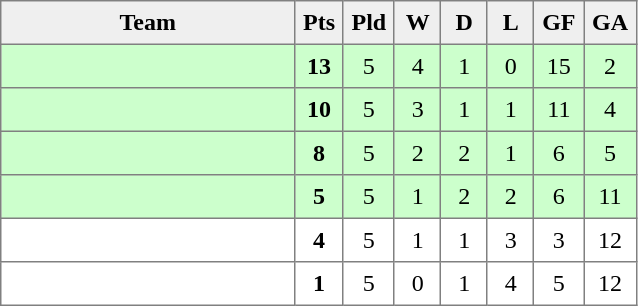<table style=border-collapse:collapse border=1 cellspacing=0 cellpadding=5>
<tr align=center bgcolor=#efefef>
<th width=185>Team</th>
<th width=20>Pts</th>
<th width=20>Pld</th>
<th width=20>W</th>
<th width=20>D</th>
<th width=20>L</th>
<th width=20>GF</th>
<th width=20>GA</th>
</tr>
<tr align=center style="background:#ccffcc">
<td style="text-align:left;"></td>
<td><strong>13</strong></td>
<td>5</td>
<td>4</td>
<td>1</td>
<td>0</td>
<td>15</td>
<td>2</td>
</tr>
<tr align=center style="background:#ccffcc">
<td style="text-align:left;"></td>
<td><strong>10</strong></td>
<td>5</td>
<td>3</td>
<td>1</td>
<td>1</td>
<td>11</td>
<td>4</td>
</tr>
<tr align=center style="background:#ccffcc">
<td style="text-align:left;"></td>
<td><strong>8</strong></td>
<td>5</td>
<td>2</td>
<td>2</td>
<td>1</td>
<td>6</td>
<td>5</td>
</tr>
<tr align=center style="background:#ccffcc">
<td style="text-align:left;"></td>
<td><strong>5</strong></td>
<td>5</td>
<td>1</td>
<td>2</td>
<td>2</td>
<td>6</td>
<td>11</td>
</tr>
<tr align=center>
<td style="text-align:left;"></td>
<td><strong>4</strong></td>
<td>5</td>
<td>1</td>
<td>1</td>
<td>3</td>
<td>3</td>
<td>12</td>
</tr>
<tr align=center>
<td style="text-align:left;"></td>
<td><strong>1</strong></td>
<td>5</td>
<td>0</td>
<td>1</td>
<td>4</td>
<td>5</td>
<td>12</td>
</tr>
</table>
